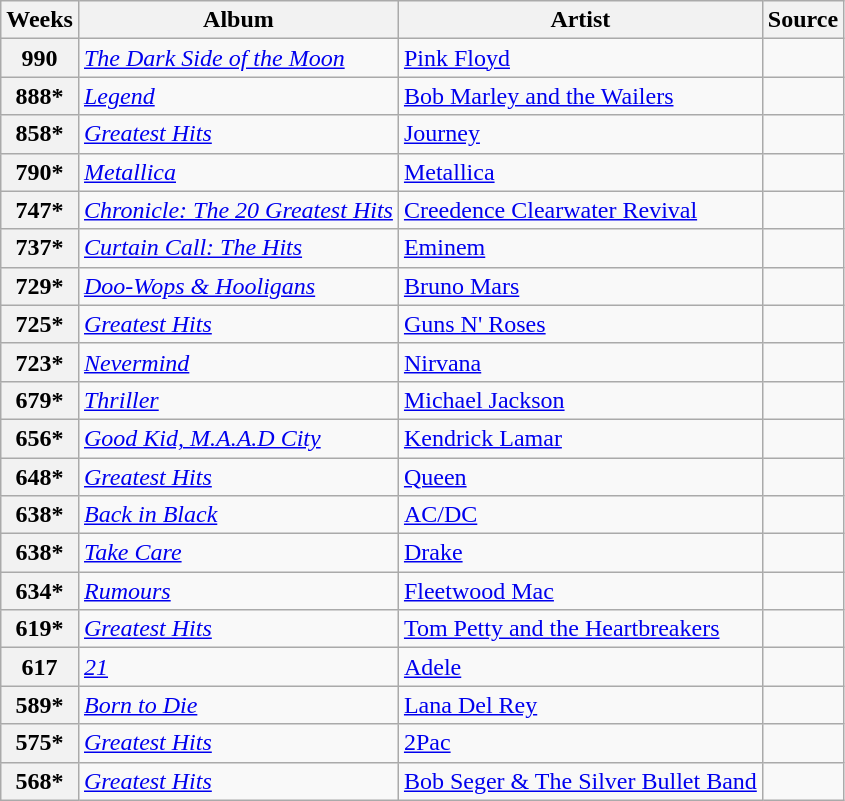<table class="wikitable">
<tr>
<th scope="col">Weeks</th>
<th scope="col">Album</th>
<th scope="col">Artist</th>
<th scope="col">Source</th>
</tr>
<tr>
<th scope="row">990</th>
<td><em><a href='#'>The Dark Side of the Moon</a></em></td>
<td><a href='#'>Pink Floyd</a></td>
<td></td>
</tr>
<tr>
<th scope="row">888*</th>
<td><em><a href='#'>Legend</a></em></td>
<td><a href='#'>Bob Marley and the Wailers</a></td>
<td></td>
</tr>
<tr>
<th scope="row">858*</th>
<td><em><a href='#'>Greatest Hits</a></em></td>
<td><a href='#'>Journey</a></td>
<td></td>
</tr>
<tr>
<th scope="row">790*</th>
<td><em><a href='#'>Metallica</a></em></td>
<td><a href='#'>Metallica</a></td>
<td></td>
</tr>
<tr>
<th scope="row">747*</th>
<td><em><a href='#'>Chronicle: The 20 Greatest Hits</a></em></td>
<td><a href='#'>Creedence Clearwater Revival</a></td>
<td></td>
</tr>
<tr>
<th scope="row">737*</th>
<td><em><a href='#'>Curtain Call: The Hits</a></em></td>
<td><a href='#'>Eminem</a></td>
<td></td>
</tr>
<tr>
<th scope="row">729*</th>
<td><em><a href='#'>Doo-Wops & Hooligans</a></em></td>
<td><a href='#'>Bruno Mars</a></td>
<td></td>
</tr>
<tr>
<th scope="row">725*</th>
<td><em><a href='#'>Greatest Hits</a></em></td>
<td><a href='#'>Guns N' Roses</a></td>
<td></td>
</tr>
<tr>
<th scope="row">723*</th>
<td><em><a href='#'>Nevermind</a></em></td>
<td><a href='#'>Nirvana</a></td>
<td></td>
</tr>
<tr>
<th scope="row">679*</th>
<td><em><a href='#'>Thriller</a></em></td>
<td><a href='#'>Michael Jackson</a></td>
<td></td>
</tr>
<tr>
<th scope="row">656*</th>
<td><em><a href='#'>Good Kid, M.A.A.D City</a></em></td>
<td><a href='#'>Kendrick Lamar</a></td>
<td></td>
</tr>
<tr>
<th scope="row">648*</th>
<td><em><a href='#'>Greatest Hits</a></em></td>
<td><a href='#'>Queen</a></td>
<td></td>
</tr>
<tr>
<th scope="row">638*</th>
<td><em><a href='#'>Back in Black</a></em></td>
<td><a href='#'>AC/DC</a></td>
<td></td>
</tr>
<tr>
<th scope="row">638*</th>
<td><em><a href='#'>Take Care</a></em></td>
<td><a href='#'>Drake</a></td>
<td></td>
</tr>
<tr>
<th scope="row">634*</th>
<td><em><a href='#'>Rumours</a></em></td>
<td><a href='#'>Fleetwood Mac</a></td>
<td></td>
</tr>
<tr>
<th scope="row">619*</th>
<td><em><a href='#'>Greatest Hits</a></em></td>
<td><a href='#'>Tom Petty and the Heartbreakers</a></td>
<td></td>
</tr>
<tr>
<th scope="row">617</th>
<td><em><a href='#'>21</a></em></td>
<td><a href='#'>Adele</a></td>
<td></td>
</tr>
<tr>
<th scope="row">589*</th>
<td><em><a href='#'>Born to Die</a></em></td>
<td><a href='#'>Lana Del Rey</a></td>
<td></td>
</tr>
<tr>
<th scope="row">575*</th>
<td><em><a href='#'>Greatest Hits</a></em></td>
<td><a href='#'>2Pac</a></td>
<td></td>
</tr>
<tr>
<th scope="row">568*</th>
<td><em><a href='#'>Greatest Hits</a></em></td>
<td><a href='#'>Bob Seger & The Silver Bullet Band</a></td>
<td></td>
</tr>
</table>
